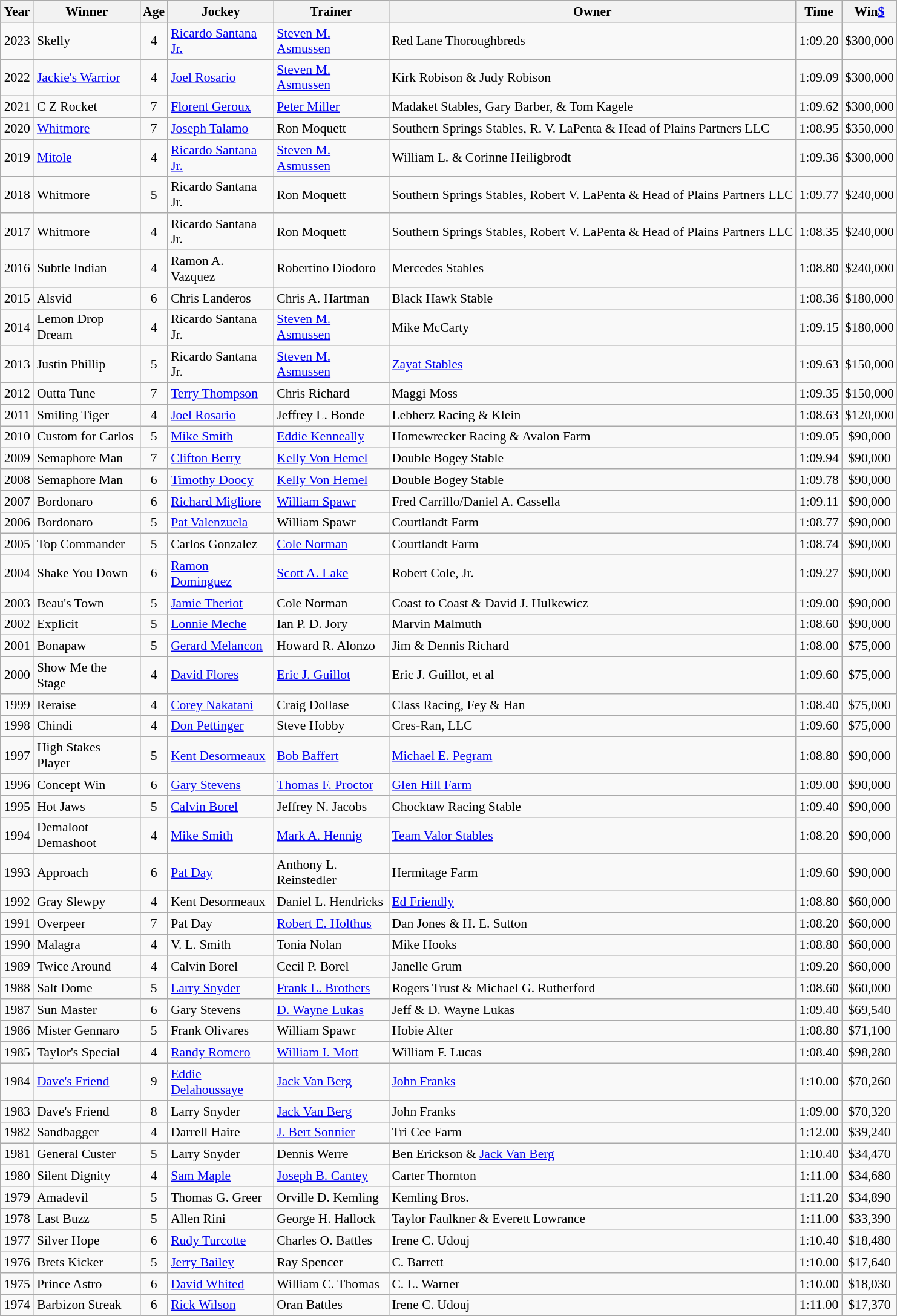<table class="wikitable sortable" style="font-size:90%">
<tr>
<th style="width:30px">Year<br></th>
<th style="width:110px">Winner<br></th>
<th style="width:20px">Age<br></th>
<th style="width:110px">Jockey<br></th>
<th style="width:120px">Trainer<br></th>
<th>Owner<br></th>
<th style="width:25px">Time<br></th>
<th style="width:25px">Win<a href='#'>$</a></th>
</tr>
<tr>
<td align="center">2023</td>
<td>Skelly</td>
<td align="center">4</td>
<td><a href='#'>Ricardo Santana Jr.</a></td>
<td><a href='#'>Steven M. Asmussen</a></td>
<td>Red Lane Thoroughbreds</td>
<td align="center">1:09.20</td>
<td align="center">$300,000</td>
</tr>
<tr>
<td align="center">2022</td>
<td><a href='#'>Jackie's Warrior</a></td>
<td align="center">4</td>
<td><a href='#'>Joel Rosario</a></td>
<td><a href='#'>Steven M. Asmussen</a></td>
<td>Kirk Robison & Judy Robison</td>
<td align="center">1:09.09</td>
<td align="center">$300,000</td>
</tr>
<tr>
<td align=center>2021</td>
<td>C Z Rocket</td>
<td align=center>7</td>
<td><a href='#'>Florent Geroux</a></td>
<td><a href='#'>Peter Miller</a></td>
<td>Madaket Stables, Gary Barber, & Tom Kagele</td>
<td align=center>1:09.62</td>
<td align=center>$300,000</td>
</tr>
<tr>
<td align=center>2020</td>
<td><a href='#'>Whitmore</a></td>
<td align=center>7</td>
<td><a href='#'>Joseph Talamo</a></td>
<td>Ron Moquett</td>
<td>Southern Springs Stables, R. V. LaPenta & Head of Plains Partners LLC</td>
<td align=center>1:08.95</td>
<td align=center>$350,000</td>
</tr>
<tr>
<td align=center>2019</td>
<td><a href='#'>Mitole</a></td>
<td align=center>4</td>
<td><a href='#'>Ricardo Santana Jr.</a></td>
<td><a href='#'>Steven M. Asmussen</a></td>
<td>William L. & Corinne Heiligbrodt</td>
<td align=center>1:09.36</td>
<td align=center>$300,000</td>
</tr>
<tr>
<td align=center>2018</td>
<td>Whitmore</td>
<td align=center>5</td>
<td>Ricardo Santana Jr.</td>
<td>Ron Moquett</td>
<td>Southern Springs Stables, Robert V. LaPenta & Head of Plains Partners LLC</td>
<td align=center>1:09.77</td>
<td align=center>$240,000</td>
</tr>
<tr>
<td align=center>2017</td>
<td>Whitmore</td>
<td align=center>4</td>
<td>Ricardo Santana Jr.</td>
<td>Ron Moquett</td>
<td>Southern Springs Stables, Robert V. LaPenta & Head of Plains Partners LLC</td>
<td align=center>1:08.35</td>
<td align=center>$240,000</td>
</tr>
<tr>
<td align=center>2016</td>
<td>Subtle Indian</td>
<td align=center>4</td>
<td>Ramon A. Vazquez</td>
<td>Robertino Diodoro</td>
<td>Mercedes Stables</td>
<td align=center>1:08.80</td>
<td align=center>$240,000</td>
</tr>
<tr>
<td align=center>2015</td>
<td>Alsvid</td>
<td align=center>6</td>
<td>Chris Landeros</td>
<td>Chris A. Hartman</td>
<td>Black Hawk Stable</td>
<td align=center>1:08.36</td>
<td align=center>$180,000</td>
</tr>
<tr>
<td align=center>2014</td>
<td>Lemon Drop Dream</td>
<td align=center>4</td>
<td>Ricardo Santana Jr.</td>
<td><a href='#'>Steven M. Asmussen</a></td>
<td>Mike McCarty</td>
<td align=center>1:09.15</td>
<td align=center>$180,000</td>
</tr>
<tr>
<td align=center>2013</td>
<td>Justin Phillip</td>
<td align=center>5</td>
<td>Ricardo Santana Jr.</td>
<td><a href='#'>Steven M. Asmussen</a></td>
<td><a href='#'>Zayat Stables</a></td>
<td align=center>1:09.63</td>
<td align=center>$150,000</td>
</tr>
<tr>
<td align=center>2012</td>
<td>Outta Tune</td>
<td align=center>7</td>
<td><a href='#'>Terry Thompson</a></td>
<td>Chris Richard</td>
<td>Maggi Moss</td>
<td align=center>1:09.35</td>
<td align=center>$150,000</td>
</tr>
<tr>
<td align=center>2011</td>
<td>Smiling Tiger</td>
<td align=center>4</td>
<td><a href='#'>Joel Rosario</a></td>
<td>Jeffrey L. Bonde</td>
<td>Lebherz Racing & Klein</td>
<td align=center>1:08.63</td>
<td align=center>$120,000</td>
</tr>
<tr>
<td align=center>2010</td>
<td>Custom for Carlos</td>
<td align=center>5</td>
<td><a href='#'>Mike Smith</a></td>
<td><a href='#'>Eddie Kenneally</a></td>
<td>Homewrecker Racing & Avalon Farm</td>
<td align=center>1:09.05</td>
<td align=center>$90,000</td>
</tr>
<tr>
<td align=center>2009</td>
<td>Semaphore Man</td>
<td align=center>7</td>
<td><a href='#'>Clifton Berry </a></td>
<td><a href='#'>Kelly Von Hemel</a></td>
<td>Double Bogey Stable</td>
<td align=center>1:09.94</td>
<td align=center>$90,000</td>
</tr>
<tr>
<td align=center>2008</td>
<td>Semaphore Man</td>
<td align=center>6</td>
<td><a href='#'>Timothy Doocy</a></td>
<td><a href='#'>Kelly Von Hemel</a></td>
<td>Double Bogey Stable</td>
<td align=center>1:09.78</td>
<td align=center>$90,000</td>
</tr>
<tr>
<td align=center>2007</td>
<td>Bordonaro</td>
<td align=center>6</td>
<td><a href='#'>Richard Migliore</a></td>
<td><a href='#'>William Spawr</a></td>
<td>Fred Carrillo/Daniel A. Cassella</td>
<td align=center>1:09.11</td>
<td align=center>$90,000</td>
</tr>
<tr>
<td align=center>2006</td>
<td>Bordonaro</td>
<td align=center>5</td>
<td><a href='#'>Pat Valenzuela</a></td>
<td>William Spawr</td>
<td>Courtlandt Farm</td>
<td align=center>1:08.77</td>
<td align=center>$90,000</td>
</tr>
<tr>
<td align=center>2005</td>
<td>Top Commander</td>
<td align=center>5</td>
<td>Carlos Gonzalez</td>
<td><a href='#'>Cole Norman</a></td>
<td>Courtlandt Farm</td>
<td align=center>1:08.74</td>
<td align=center>$90,000</td>
</tr>
<tr>
<td align=center>2004</td>
<td>Shake You Down</td>
<td align=center>6</td>
<td><a href='#'>Ramon Dominguez</a></td>
<td><a href='#'>Scott A. Lake</a></td>
<td>Robert Cole, Jr.</td>
<td align=center>1:09.27</td>
<td align=center>$90,000</td>
</tr>
<tr>
<td align=center>2003</td>
<td>Beau's Town</td>
<td align=center>5</td>
<td><a href='#'>Jamie Theriot</a></td>
<td>Cole Norman</td>
<td>Coast to Coast & David J. Hulkewicz</td>
<td align=center>1:09.00</td>
<td align=center>$90,000</td>
</tr>
<tr>
<td align=center>2002</td>
<td>Explicit</td>
<td align=center>5</td>
<td><a href='#'>Lonnie Meche</a></td>
<td>Ian P. D. Jory</td>
<td>Marvin Malmuth</td>
<td align=center>1:08.60</td>
<td align=center>$90,000</td>
</tr>
<tr>
<td align=center>2001</td>
<td>Bonapaw</td>
<td align=center>5</td>
<td><a href='#'>Gerard Melancon</a></td>
<td>Howard R. Alonzo</td>
<td>Jim & Dennis Richard</td>
<td align=center>1:08.00</td>
<td align=center>$75,000</td>
</tr>
<tr>
<td align=center>2000</td>
<td>Show Me the Stage</td>
<td align=center>4</td>
<td><a href='#'>David Flores</a></td>
<td><a href='#'>Eric J. Guillot</a></td>
<td>Eric J. Guillot, et al</td>
<td align=center>1:09.60</td>
<td align=center>$75,000</td>
</tr>
<tr>
<td align=center>1999</td>
<td>Reraise</td>
<td align=center>4</td>
<td><a href='#'>Corey Nakatani</a></td>
<td>Craig Dollase</td>
<td>Class Racing, Fey & Han</td>
<td align=center>1:08.40</td>
<td align=center>$75,000</td>
</tr>
<tr>
<td align=center>1998</td>
<td>Chindi</td>
<td align=center>4</td>
<td><a href='#'>Don Pettinger</a></td>
<td>Steve Hobby</td>
<td>Cres-Ran, LLC</td>
<td align=center>1:09.60</td>
<td align=center>$75,000</td>
</tr>
<tr>
<td align=center>1997</td>
<td>High Stakes Player</td>
<td align=center>5</td>
<td><a href='#'>Kent Desormeaux</a></td>
<td><a href='#'>Bob Baffert</a></td>
<td><a href='#'>Michael E. Pegram</a></td>
<td align=center>1:08.80</td>
<td align=center>$90,000</td>
</tr>
<tr>
<td align=center>1996</td>
<td>Concept Win</td>
<td align=center>6</td>
<td><a href='#'>Gary Stevens</a></td>
<td><a href='#'>Thomas F. Proctor</a></td>
<td><a href='#'>Glen Hill Farm</a></td>
<td align=center>1:09.00</td>
<td align=center>$90,000</td>
</tr>
<tr>
<td align=center>1995</td>
<td>Hot Jaws</td>
<td align=center>5</td>
<td><a href='#'>Calvin Borel</a></td>
<td>Jeffrey N. Jacobs</td>
<td>Chocktaw Racing Stable</td>
<td align=center>1:09.40</td>
<td align=center>$90,000</td>
</tr>
<tr>
<td align=center>1994</td>
<td>Demaloot Demashoot</td>
<td align=center>4</td>
<td><a href='#'>Mike Smith</a></td>
<td><a href='#'>Mark A. Hennig</a></td>
<td><a href='#'>Team Valor Stables</a></td>
<td align=center>1:08.20</td>
<td align=center>$90,000</td>
</tr>
<tr>
<td align=center>1993</td>
<td>Approach</td>
<td align=center>6</td>
<td><a href='#'>Pat Day</a></td>
<td>Anthony L. Reinstedler</td>
<td>Hermitage Farm</td>
<td align=center>1:09.60</td>
<td align=center>$90,000</td>
</tr>
<tr>
<td align=center>1992</td>
<td>Gray Slewpy</td>
<td align=center>4</td>
<td>Kent Desormeaux</td>
<td>Daniel L. Hendricks</td>
<td><a href='#'>Ed Friendly</a></td>
<td align=center>1:08.80</td>
<td align=center>$60,000</td>
</tr>
<tr>
<td align=center>1991</td>
<td>Overpeer</td>
<td align=center>7</td>
<td>Pat Day</td>
<td><a href='#'>Robert E. Holthus</a></td>
<td>Dan Jones & H. E. Sutton</td>
<td align=center>1:08.20</td>
<td align=center>$60,000</td>
</tr>
<tr>
<td align=center>1990</td>
<td>Malagra</td>
<td align=center>4</td>
<td>V. L. Smith</td>
<td>Tonia Nolan</td>
<td>Mike Hooks</td>
<td align=center>1:08.80</td>
<td align=center>$60,000</td>
</tr>
<tr>
<td align=center>1989</td>
<td>Twice Around</td>
<td align=center>4</td>
<td>Calvin Borel</td>
<td>Cecil P. Borel</td>
<td>Janelle Grum</td>
<td align=center>1:09.20</td>
<td align=center>$60,000</td>
</tr>
<tr>
<td align=center>1988</td>
<td>Salt Dome</td>
<td align=center>5</td>
<td><a href='#'>Larry Snyder</a></td>
<td><a href='#'>Frank L. Brothers</a></td>
<td>Rogers Trust & Michael G. Rutherford</td>
<td align=center>1:08.60</td>
<td align=center>$60,000</td>
</tr>
<tr>
<td align=center>1987</td>
<td>Sun Master</td>
<td align=center>6</td>
<td>Gary Stevens</td>
<td><a href='#'>D. Wayne Lukas</a></td>
<td>Jeff & D. Wayne Lukas</td>
<td align=center>1:09.40</td>
<td align=center>$69,540</td>
</tr>
<tr>
<td align=center>1986</td>
<td>Mister Gennaro</td>
<td align=center>5</td>
<td>Frank Olivares</td>
<td>William Spawr</td>
<td>Hobie Alter</td>
<td align=center>1:08.80</td>
<td align=center>$71,100</td>
</tr>
<tr>
<td align=center>1985</td>
<td>Taylor's Special</td>
<td align=center>4</td>
<td><a href='#'>Randy Romero</a></td>
<td><a href='#'>William I. Mott</a></td>
<td>William F. Lucas</td>
<td align=center>1:08.40</td>
<td align=center>$98,280</td>
</tr>
<tr>
<td align=center>1984</td>
<td><a href='#'>Dave's Friend</a></td>
<td align=center>9</td>
<td><a href='#'>Eddie Delahoussaye</a></td>
<td><a href='#'>Jack Van Berg</a></td>
<td><a href='#'>John Franks</a></td>
<td align=center>1:10.00</td>
<td align=center>$70,260</td>
</tr>
<tr>
<td align=center>1983</td>
<td>Dave's Friend</td>
<td align=center>8</td>
<td>Larry Snyder</td>
<td><a href='#'>Jack Van Berg</a></td>
<td>John Franks</td>
<td align=center>1:09.00</td>
<td align=center>$70,320</td>
</tr>
<tr>
<td align=center>1982</td>
<td>Sandbagger</td>
<td align=center>4</td>
<td>Darrell Haire</td>
<td><a href='#'>J. Bert Sonnier</a></td>
<td>Tri Cee Farm</td>
<td align=center>1:12.00</td>
<td align=center>$39,240</td>
</tr>
<tr>
<td align=center>1981</td>
<td>General Custer</td>
<td align=center>5</td>
<td>Larry Snyder</td>
<td>Dennis Werre</td>
<td>Ben Erickson & <a href='#'>Jack Van Berg</a></td>
<td align=center>1:10.40</td>
<td align=center>$34,470</td>
</tr>
<tr>
<td align=center>1980</td>
<td>Silent Dignity</td>
<td align=center>4</td>
<td><a href='#'>Sam Maple</a></td>
<td><a href='#'>Joseph B. Cantey</a></td>
<td>Carter Thornton</td>
<td align=center>1:11.00</td>
<td align=center>$34,680</td>
</tr>
<tr>
<td align=center>1979</td>
<td>Amadevil</td>
<td align=center>5</td>
<td>Thomas G. Greer</td>
<td>Orville D. Kemling</td>
<td>Kemling Bros.</td>
<td align=center>1:11.20</td>
<td align=center>$34,890</td>
</tr>
<tr>
<td align=center>1978</td>
<td>Last Buzz</td>
<td align=center>5</td>
<td>Allen Rini</td>
<td>George H. Hallock</td>
<td>Taylor Faulkner & Everett Lowrance</td>
<td align=center>1:11.00</td>
<td align=center>$33,390</td>
</tr>
<tr>
<td align=center>1977</td>
<td>Silver Hope</td>
<td align=center>6</td>
<td><a href='#'>Rudy Turcotte</a></td>
<td>Charles O. Battles</td>
<td>Irene C. Udouj</td>
<td align=center>1:10.40</td>
<td align=center>$18,480</td>
</tr>
<tr>
<td align=center>1976</td>
<td>Brets Kicker</td>
<td align=center>5</td>
<td><a href='#'>Jerry Bailey</a></td>
<td>Ray Spencer</td>
<td>C. Barrett</td>
<td align=center>1:10.00</td>
<td align=center>$17,640</td>
</tr>
<tr>
<td align=center>1975</td>
<td>Prince Astro</td>
<td align=center>6</td>
<td><a href='#'>David Whited</a></td>
<td>William C. Thomas</td>
<td>C. L. Warner</td>
<td align=center>1:10.00</td>
<td align=center>$18,030</td>
</tr>
<tr>
<td align=center>1974</td>
<td>Barbizon Streak</td>
<td align=center>6</td>
<td><a href='#'>Rick Wilson</a></td>
<td>Oran Battles</td>
<td>Irene C. Udouj</td>
<td align=center>1:11.00</td>
<td align=center>$17,370</td>
</tr>
</table>
